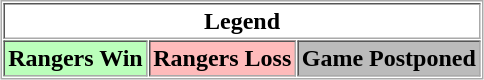<table align="center" border="1" cellpadding="2" cellspacing="1" style="border:1px solid #aaa">
<tr>
<th colspan="3">Legend</th>
</tr>
<tr>
<th style="background:#bbffbb;">Rangers Win</th>
<th style="background:#ffbbbb;">Rangers Loss</th>
<th style="background:#bbb;">Game Postponed</th>
</tr>
</table>
